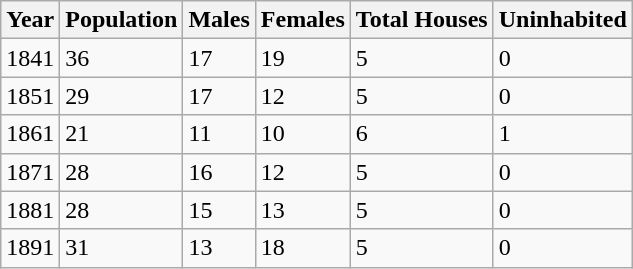<table class="wikitable">
<tr>
<th>Year</th>
<th>Population</th>
<th>Males</th>
<th>Females</th>
<th>Total Houses</th>
<th>Uninhabited</th>
</tr>
<tr>
<td>1841</td>
<td>36</td>
<td>17</td>
<td>19</td>
<td>5</td>
<td>0</td>
</tr>
<tr>
<td>1851</td>
<td>29</td>
<td>17</td>
<td>12</td>
<td>5</td>
<td>0</td>
</tr>
<tr>
<td>1861</td>
<td>21</td>
<td>11</td>
<td>10</td>
<td>6</td>
<td>1</td>
</tr>
<tr>
<td>1871</td>
<td>28</td>
<td>16</td>
<td>12</td>
<td>5</td>
<td>0</td>
</tr>
<tr>
<td>1881</td>
<td>28</td>
<td>15</td>
<td>13</td>
<td>5</td>
<td>0</td>
</tr>
<tr>
<td>1891</td>
<td>31</td>
<td>13</td>
<td>18</td>
<td>5</td>
<td>0</td>
</tr>
</table>
